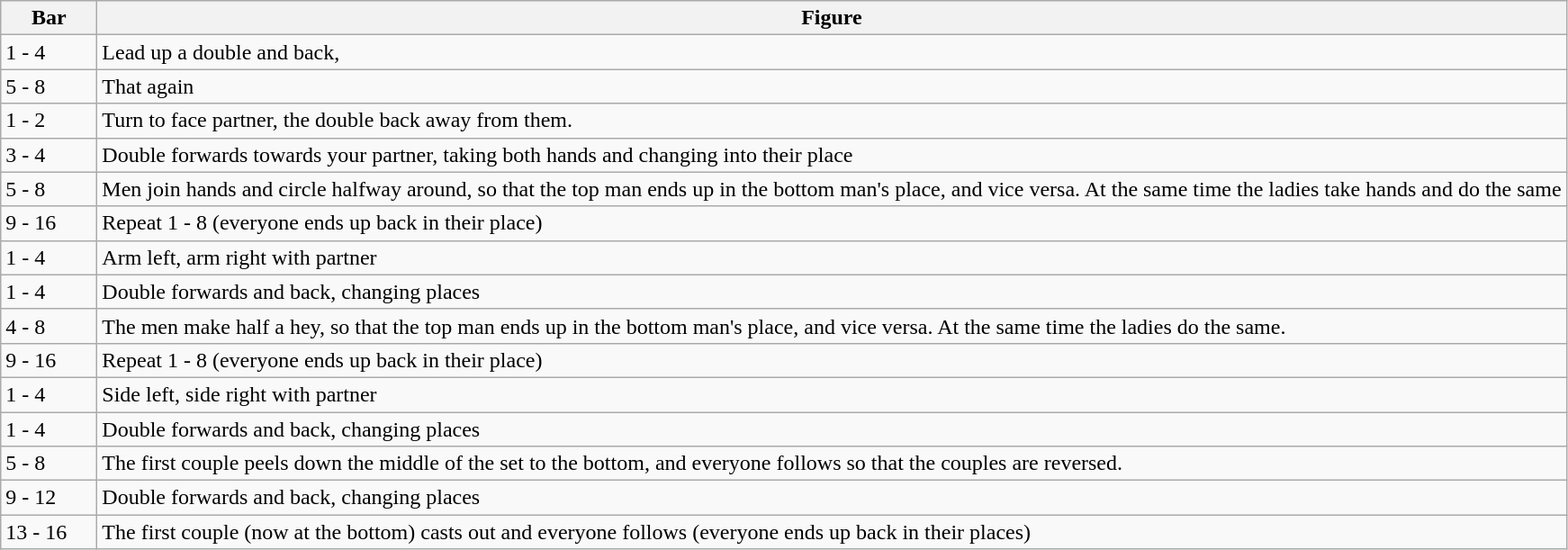<table class="wikitable">
<tr>
<th scope="col" style="width: 4em;">Bar</th>
<th>Figure</th>
</tr>
<tr>
<td>1 - 4</td>
<td>Lead up a double and back,</td>
</tr>
<tr>
<td>5 - 8</td>
<td>That again</td>
</tr>
<tr>
<td>1 - 2</td>
<td>Turn to face partner, the double back away from them.</td>
</tr>
<tr>
<td>3 - 4</td>
<td>Double forwards towards your partner, taking both hands and changing into their place</td>
</tr>
<tr>
<td>5 - 8</td>
<td>Men join hands and circle halfway around, so that the  top man ends up in the bottom man's place, and vice versa. At the same time the ladies take hands and do the same</td>
</tr>
<tr>
<td>9 - 16</td>
<td>Repeat 1 - 8 (everyone ends up back in their place)</td>
</tr>
<tr>
<td>1 - 4</td>
<td>Arm left, arm right with partner</td>
</tr>
<tr>
<td>1 - 4</td>
<td>Double forwards and back, changing places</td>
</tr>
<tr>
<td>4 - 8</td>
<td>The men make half a hey, so that the top man ends up in the bottom man's place, and vice versa. At the same time the ladies do the same.</td>
</tr>
<tr>
<td>9 - 16</td>
<td>Repeat 1 - 8 (everyone ends up back in their place)</td>
</tr>
<tr>
<td>1 - 4</td>
<td>Side left, side right with partner</td>
</tr>
<tr>
<td>1 - 4</td>
<td>Double forwards and back, changing places</td>
</tr>
<tr>
<td>5 - 8</td>
<td>The first couple peels down the middle of the set to the bottom, and everyone follows so that the couples are reversed.</td>
</tr>
<tr>
<td>9 - 12</td>
<td>Double forwards and back, changing places</td>
</tr>
<tr>
<td>13 - 16</td>
<td>The first couple (now at the bottom) casts out and everyone follows (everyone ends up back in their places)</td>
</tr>
</table>
